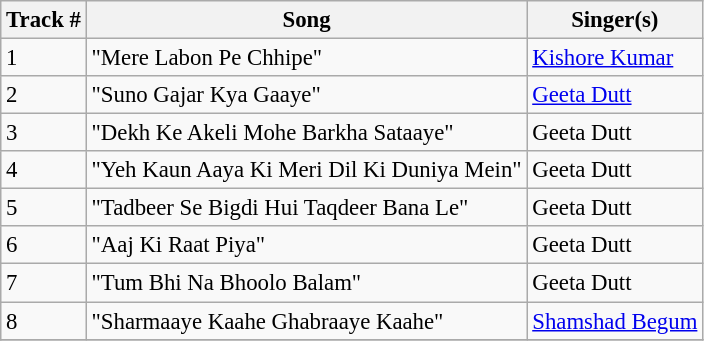<table class="wikitable" style="font-size:95%;">
<tr>
<th>Track #</th>
<th>Song</th>
<th>Singer(s)</th>
</tr>
<tr>
<td>1</td>
<td>"Mere Labon Pe Chhipe"</td>
<td><a href='#'>Kishore Kumar</a></td>
</tr>
<tr>
<td>2</td>
<td>"Suno Gajar Kya Gaaye"</td>
<td><a href='#'>Geeta Dutt</a></td>
</tr>
<tr>
<td>3</td>
<td>"Dekh Ke Akeli Mohe Barkha Sataaye"</td>
<td>Geeta Dutt</td>
</tr>
<tr>
<td>4</td>
<td>"Yeh Kaun Aaya Ki Meri Dil Ki Duniya Mein"</td>
<td>Geeta Dutt</td>
</tr>
<tr>
<td>5</td>
<td>"Tadbeer Se Bigdi Hui Taqdeer Bana Le"</td>
<td>Geeta Dutt</td>
</tr>
<tr>
<td>6</td>
<td>"Aaj Ki Raat Piya"</td>
<td>Geeta Dutt</td>
</tr>
<tr>
<td>7</td>
<td>"Tum Bhi Na Bhoolo Balam"</td>
<td>Geeta Dutt</td>
</tr>
<tr>
<td>8</td>
<td>"Sharmaaye Kaahe Ghabraaye Kaahe"</td>
<td><a href='#'>Shamshad Begum</a></td>
</tr>
<tr>
</tr>
</table>
